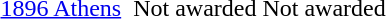<table>
<tr>
<td><a href='#'>1896 Athens</a><br></td>
<td></td>
<td>Not awarded</td>
<td>Not awarded</td>
</tr>
</table>
